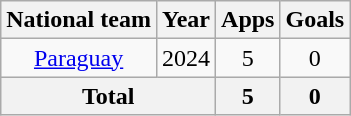<table class="wikitable" style="text-align:center">
<tr>
<th>National team</th>
<th>Year</th>
<th>Apps</th>
<th>Goals</th>
</tr>
<tr>
<td><a href='#'>Paraguay</a></td>
<td>2024</td>
<td>5</td>
<td>0</td>
</tr>
<tr>
<th colspan="2">Total</th>
<th>5</th>
<th>0</th>
</tr>
</table>
